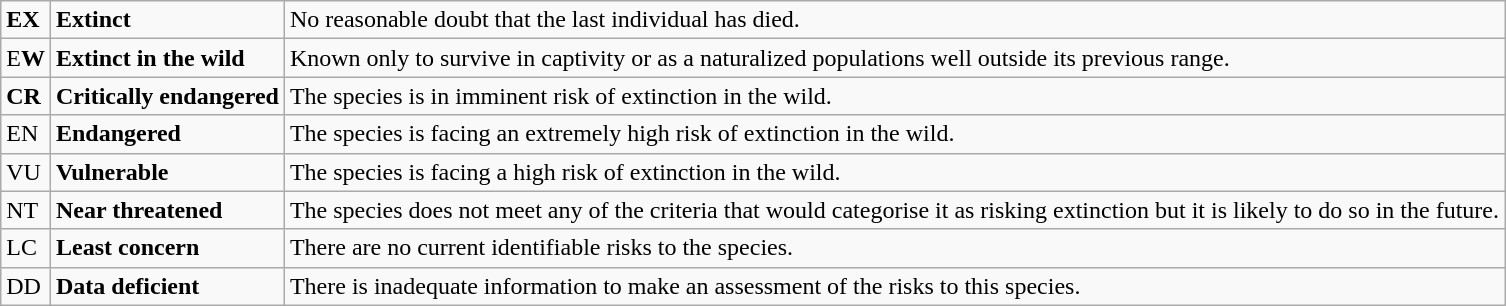<table class="wikitable" style="text-align:left">
<tr>
<td><strong>EX</strong></td>
<td><strong>Extinct</strong></td>
<td>No reasonable doubt that the last individual has died.</td>
</tr>
<tr>
<td>E<span><strong>W</strong></span></td>
<td><strong>Extinct in the wild</strong></td>
<td>Known only to survive in captivity or as a naturalized populations well outside its previous range.</td>
</tr>
<tr>
<td><span><strong>CR</strong></span></td>
<td><strong>Critically endangered</strong></td>
<td>The species is in imminent risk of extinction in the wild.</td>
</tr>
<tr>
<td><span>EN</span></td>
<td><strong>Endangered</strong></td>
<td>The species is facing an extremely high risk of extinction in the wild.</td>
</tr>
<tr>
<td><span>VU</span></td>
<td><strong>Vulnerable</strong></td>
<td>The species is facing a high risk of extinction in the wild.</td>
</tr>
<tr>
<td><span>NT</span></td>
<td><strong>Near threatened</strong></td>
<td>The species does not meet any of the criteria that would categorise it as risking extinction but it is likely to do so in the future.</td>
</tr>
<tr>
<td>LC</td>
<td><strong>Least concern</strong></td>
<td>There are no current identifiable risks to the species.</td>
</tr>
<tr>
<td><span>DD</span></td>
<td><strong>Data deficient</strong></td>
<td>There is inadequate information to make an assessment of the risks to this species.</td>
</tr>
</table>
